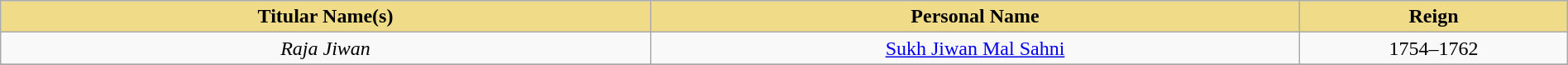<table style="width:100%;" class="wikitable">
<tr>
<th style="background:#f0dc88; width:17%;">Titular Name(s)</th>
<th style="background:#f0dc88; width:17%;">Personal Name</th>
<th style="background:#f0dc88; width:7%;">Reign</th>
</tr>
<tr>
<td style="text-align:center;"><em>Raja Jiwan</em></td>
<td style="text-align:center;"><a href='#'>Sukh Jiwan Mal Sahni</a></td>
<td style="text-align:center;">1754–1762</td>
</tr>
<tr>
</tr>
</table>
